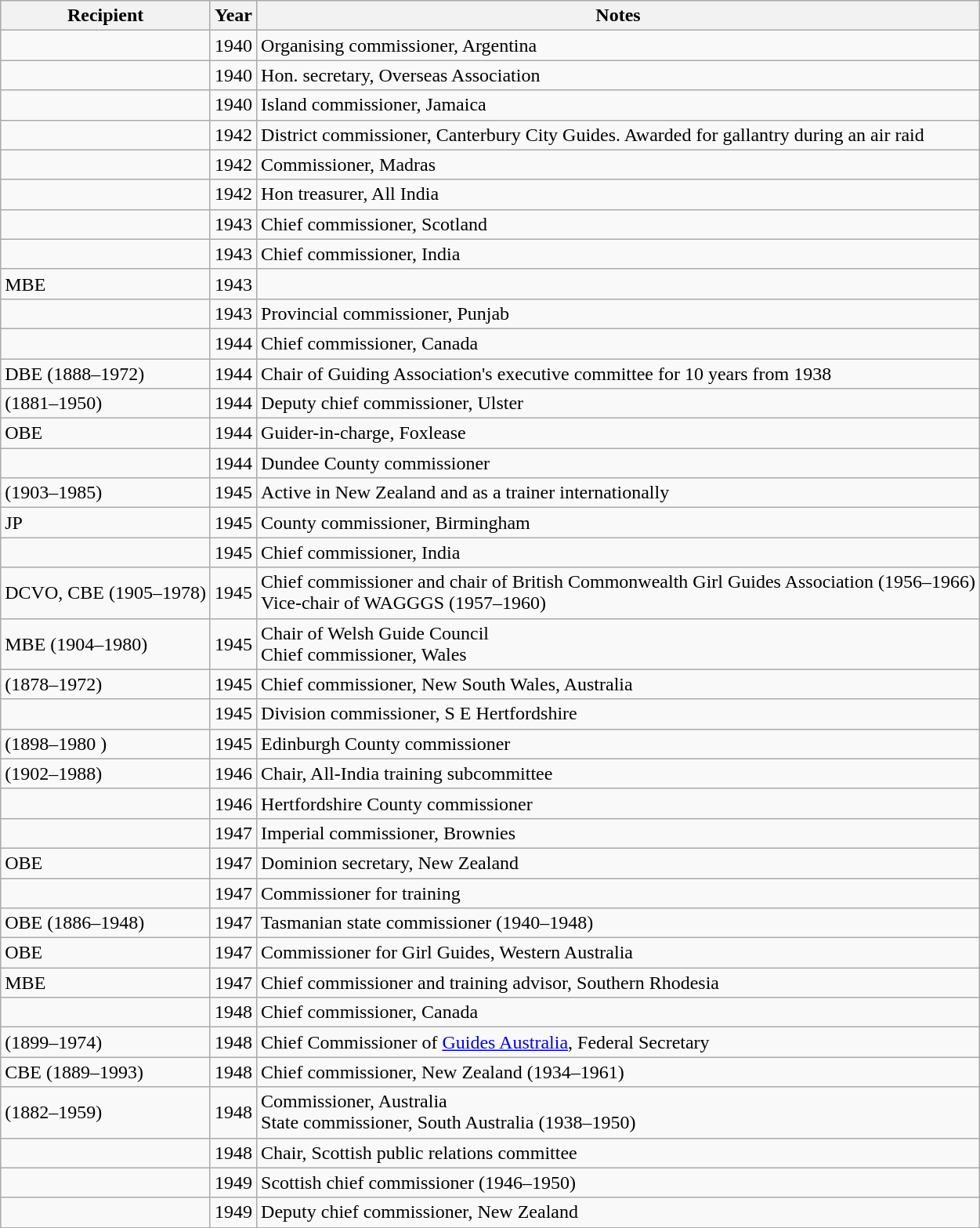<table class="wikitable sortable">
<tr>
<th>Recipient</th>
<th>Year</th>
<th>Notes</th>
</tr>
<tr>
<td></td>
<td align=right>1940</td>
<td>Organising commissioner, Argentina</td>
</tr>
<tr>
<td></td>
<td align=right>1940</td>
<td>Hon. secretary, Overseas Association</td>
</tr>
<tr>
<td></td>
<td align=right>1940</td>
<td>Island commissioner, Jamaica</td>
</tr>
<tr>
<td></td>
<td align=right>1942</td>
<td>District commissioner, Canterbury City Guides. Awarded for gallantry during an air raid</td>
</tr>
<tr>
<td></td>
<td align=right>1942</td>
<td>Commissioner, Madras</td>
</tr>
<tr>
<td></td>
<td align=right>1942</td>
<td>Hon treasurer, All India</td>
</tr>
<tr>
<td></td>
<td align=right>1943</td>
<td>Chief commissioner, Scotland</td>
</tr>
<tr>
<td></td>
<td align=right>1943</td>
<td>Chief commissioner, India</td>
</tr>
<tr>
<td> MBE</td>
<td align=right>1943</td>
<td></td>
</tr>
<tr>
<td></td>
<td align=right>1943</td>
<td>Provincial commissioner, Punjab</td>
</tr>
<tr>
<td></td>
<td align=right>1944</td>
<td>Chief commissioner, Canada</td>
</tr>
<tr>
<td> DBE (1888–1972)</td>
<td align=right>1944</td>
<td>Chair of Guiding Association's executive committee for 10 years from 1938</td>
</tr>
<tr>
<td> (1881–1950)</td>
<td align=right>1944</td>
<td>Deputy chief commissioner, Ulster</td>
</tr>
<tr>
<td> OBE</td>
<td align=right>1944</td>
<td>Guider-in-charge, Foxlease</td>
</tr>
<tr>
<td></td>
<td align=right>1944</td>
<td>Dundee County commissioner</td>
</tr>
<tr>
<td> (1903–1985)</td>
<td align=right>1945</td>
<td>Active in New Zealand and as a trainer internationally</td>
</tr>
<tr>
<td> JP</td>
<td align=right>1945</td>
<td>County commissioner, Birmingham</td>
</tr>
<tr>
<td></td>
<td align=right>1945</td>
<td>Chief commissioner, India</td>
</tr>
<tr>
<td> DCVO, CBE (1905–1978)</td>
<td align=right>1945</td>
<td>Chief commissioner and chair of British Commonwealth Girl Guides Association (1956–1966)<br>Vice-chair of WAGGGS (1957–1960)</td>
</tr>
<tr>
<td> MBE (1904–1980)</td>
<td align=right>1945</td>
<td>Chair of Welsh Guide Council<br>Chief commissioner, Wales</td>
</tr>
<tr>
<td> (1878–1972)</td>
<td align=right>1945</td>
<td>Chief commissioner, New South Wales, Australia</td>
</tr>
<tr>
<td></td>
<td align=right>1945</td>
<td>Division commissioner, S E Hertfordshire</td>
</tr>
<tr>
<td> (1898–1980 )</td>
<td align=right>1945</td>
<td>Edinburgh County commissioner</td>
</tr>
<tr>
<td> (1902–1988)</td>
<td align=right>1946</td>
<td>Chair, All-India training subcommittee</td>
</tr>
<tr>
<td></td>
<td align=right>1946</td>
<td>Hertfordshire County commissioner</td>
</tr>
<tr>
<td></td>
<td align=right>1947</td>
<td>Imperial commissioner, Brownies</td>
</tr>
<tr>
<td> OBE</td>
<td align=right>1947</td>
<td>Dominion secretary, New Zealand</td>
</tr>
<tr>
<td></td>
<td align=right>1947</td>
<td>Commissioner for training</td>
</tr>
<tr>
<td> OBE (1886–1948)</td>
<td align=right>1947</td>
<td>Tasmanian state commissioner (1940–1948)</td>
</tr>
<tr>
<td> OBE</td>
<td align=right>1947</td>
<td>Commissioner for Girl Guides, Western Australia</td>
</tr>
<tr>
<td> MBE</td>
<td align=right>1947</td>
<td>Chief commissioner and training advisor, Southern Rhodesia</td>
</tr>
<tr>
<td></td>
<td align=right>1948</td>
<td>Chief commissioner, Canada</td>
</tr>
<tr>
<td> (1899–1974)</td>
<td align=right>1948</td>
<td>Chief Commissioner of <a href='#'>Guides Australia</a>, Federal Secretary</td>
</tr>
<tr>
<td> CBE (1889–1993)</td>
<td align=right>1948</td>
<td>Chief commissioner, New Zealand (1934–1961)</td>
</tr>
<tr>
<td> (1882–1959)</td>
<td align=right>1948</td>
<td>Commissioner, Australia<br> State commissioner, South Australia (1938–1950)</td>
</tr>
<tr>
<td></td>
<td align=right>1948</td>
<td>Chair, Scottish public relations committee</td>
</tr>
<tr>
<td></td>
<td align=right>1949</td>
<td>Scottish chief commissioner (1946–1950)</td>
</tr>
<tr>
<td></td>
<td align=right>1949</td>
<td>Deputy chief commissioner, New Zealand</td>
</tr>
</table>
